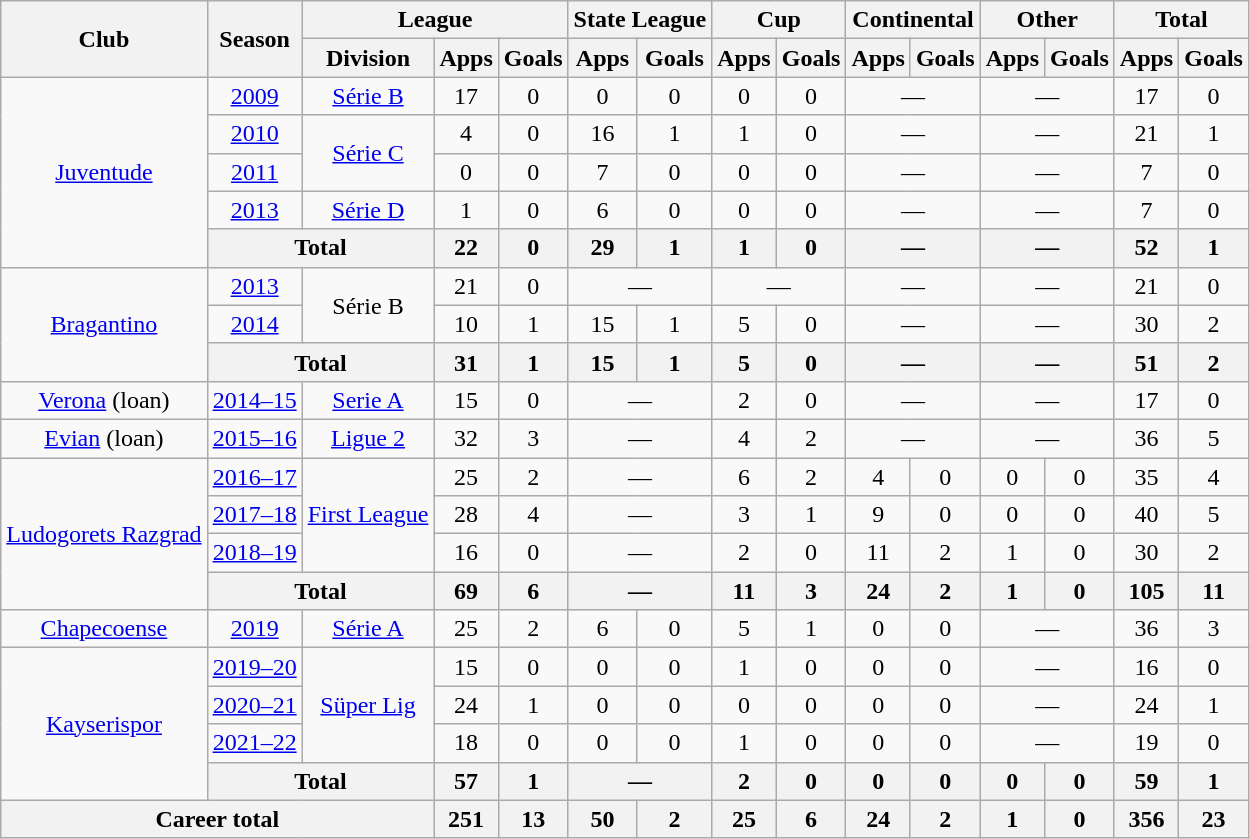<table class="wikitable" style="text-align:center">
<tr>
<th rowspan="2">Club</th>
<th rowspan="2">Season</th>
<th colspan="3">League</th>
<th colspan="2">State League</th>
<th colspan="2">Cup</th>
<th colspan="2">Continental</th>
<th colspan="2">Other</th>
<th colspan="2">Total</th>
</tr>
<tr>
<th>Division</th>
<th>Apps</th>
<th>Goals</th>
<th>Apps</th>
<th>Goals</th>
<th>Apps</th>
<th>Goals</th>
<th>Apps</th>
<th>Goals</th>
<th>Apps</th>
<th>Goals</th>
<th>Apps</th>
<th>Goals</th>
</tr>
<tr>
<td rowspan="5"><a href='#'>Juventude</a></td>
<td><a href='#'>2009</a></td>
<td><a href='#'>Série B</a></td>
<td>17</td>
<td>0</td>
<td>0</td>
<td>0</td>
<td>0</td>
<td>0</td>
<td colspan="2">—</td>
<td colspan="2">—</td>
<td>17</td>
<td>0</td>
</tr>
<tr>
<td><a href='#'>2010</a></td>
<td rowspan="2"><a href='#'>Série C</a></td>
<td>4</td>
<td>0</td>
<td>16</td>
<td>1</td>
<td>1</td>
<td>0</td>
<td colspan="2">—</td>
<td colspan="2">—</td>
<td>21</td>
<td>1</td>
</tr>
<tr>
<td><a href='#'>2011</a></td>
<td>0</td>
<td>0</td>
<td>7</td>
<td>0</td>
<td>0</td>
<td>0</td>
<td colspan="2">—</td>
<td colspan="2">—</td>
<td>7</td>
<td>0</td>
</tr>
<tr>
<td><a href='#'>2013</a></td>
<td><a href='#'>Série D</a></td>
<td>1</td>
<td>0</td>
<td>6</td>
<td>0</td>
<td>0</td>
<td>0</td>
<td colspan="2">—</td>
<td colspan="2">—</td>
<td>7</td>
<td>0</td>
</tr>
<tr>
<th colspan="2">Total</th>
<th>22</th>
<th>0</th>
<th>29</th>
<th>1</th>
<th>1</th>
<th>0</th>
<th colspan="2">—</th>
<th colspan="2">—</th>
<th>52</th>
<th>1</th>
</tr>
<tr>
<td rowspan="3"><a href='#'>Bragantino</a></td>
<td><a href='#'>2013</a></td>
<td rowspan="2">Série B</td>
<td>21</td>
<td>0</td>
<td colspan="2">—</td>
<td colspan="2">—</td>
<td colspan="2">—</td>
<td colspan="2">—</td>
<td>21</td>
<td>0</td>
</tr>
<tr>
<td><a href='#'>2014</a></td>
<td>10</td>
<td>1</td>
<td>15</td>
<td>1</td>
<td>5</td>
<td>0</td>
<td colspan="2">—</td>
<td colspan="2">—</td>
<td>30</td>
<td>2</td>
</tr>
<tr>
<th colspan="2">Total</th>
<th>31</th>
<th>1</th>
<th>15</th>
<th>1</th>
<th>5</th>
<th>0</th>
<th colspan="2">—</th>
<th colspan="2">—</th>
<th>51</th>
<th>2</th>
</tr>
<tr>
<td><a href='#'>Verona</a> (loan)</td>
<td><a href='#'>2014–15</a></td>
<td><a href='#'>Serie A</a></td>
<td>15</td>
<td>0</td>
<td colspan="2">—</td>
<td>2</td>
<td>0</td>
<td colspan="2">—</td>
<td colspan="2">—</td>
<td>17</td>
<td>0</td>
</tr>
<tr>
<td><a href='#'>Evian</a> (loan)</td>
<td><a href='#'>2015–16</a></td>
<td><a href='#'>Ligue 2</a></td>
<td>32</td>
<td>3</td>
<td colspan="2">—</td>
<td>4</td>
<td>2</td>
<td colspan="2">—</td>
<td colspan="2">—</td>
<td>36</td>
<td>5</td>
</tr>
<tr>
<td rowspan="4"><a href='#'>Ludogorets Razgrad</a></td>
<td><a href='#'>2016–17</a></td>
<td rowspan="3"><a href='#'>First League</a></td>
<td>25</td>
<td>2</td>
<td colspan="2">—</td>
<td>6</td>
<td>2</td>
<td>4</td>
<td>0</td>
<td>0</td>
<td>0</td>
<td>35</td>
<td>4</td>
</tr>
<tr>
<td><a href='#'>2017–18</a></td>
<td>28</td>
<td>4</td>
<td colspan="2">—</td>
<td>3</td>
<td>1</td>
<td>9</td>
<td>0</td>
<td>0</td>
<td>0</td>
<td>40</td>
<td>5</td>
</tr>
<tr>
<td><a href='#'>2018–19</a></td>
<td>16</td>
<td>0</td>
<td colspan="2">—</td>
<td>2</td>
<td>0</td>
<td>11</td>
<td>2</td>
<td>1</td>
<td>0</td>
<td>30</td>
<td>2</td>
</tr>
<tr>
<th colspan="2">Total</th>
<th>69</th>
<th>6</th>
<th colspan="2">—</th>
<th>11</th>
<th>3</th>
<th>24</th>
<th>2</th>
<th>1</th>
<th>0</th>
<th>105</th>
<th>11</th>
</tr>
<tr>
<td><a href='#'>Chapecoense</a></td>
<td><a href='#'>2019</a></td>
<td><a href='#'>Série A</a></td>
<td>25</td>
<td>2</td>
<td>6</td>
<td>0</td>
<td>5</td>
<td>1</td>
<td>0</td>
<td>0</td>
<td colspan="2">—</td>
<td>36</td>
<td>3</td>
</tr>
<tr>
<td rowspan="4"><a href='#'>Kayserispor</a></td>
<td><a href='#'>2019–20</a></td>
<td rowspan="3"><a href='#'>Süper Lig</a></td>
<td>15</td>
<td>0</td>
<td>0</td>
<td>0</td>
<td>1</td>
<td>0</td>
<td>0</td>
<td>0</td>
<td colspan="2">—</td>
<td>16</td>
<td>0</td>
</tr>
<tr>
<td><a href='#'>2020–21</a></td>
<td>24</td>
<td>1</td>
<td>0</td>
<td>0</td>
<td>0</td>
<td>0</td>
<td>0</td>
<td>0</td>
<td colspan="2">—</td>
<td>24</td>
<td>1</td>
</tr>
<tr>
<td><a href='#'>2021–22</a></td>
<td>18</td>
<td>0</td>
<td>0</td>
<td>0</td>
<td>1</td>
<td>0</td>
<td>0</td>
<td>0</td>
<td colspan="2">—</td>
<td>19</td>
<td>0</td>
</tr>
<tr>
<th colspan="2">Total</th>
<th>57</th>
<th>1</th>
<th colspan="2">—</th>
<th>2</th>
<th>0</th>
<th>0</th>
<th>0</th>
<th>0</th>
<th>0</th>
<th>59</th>
<th>1</th>
</tr>
<tr>
<th colspan="3">Career total</th>
<th>251</th>
<th>13</th>
<th>50</th>
<th>2</th>
<th>25</th>
<th>6</th>
<th>24</th>
<th>2</th>
<th>1</th>
<th>0</th>
<th>356</th>
<th>23</th>
</tr>
</table>
